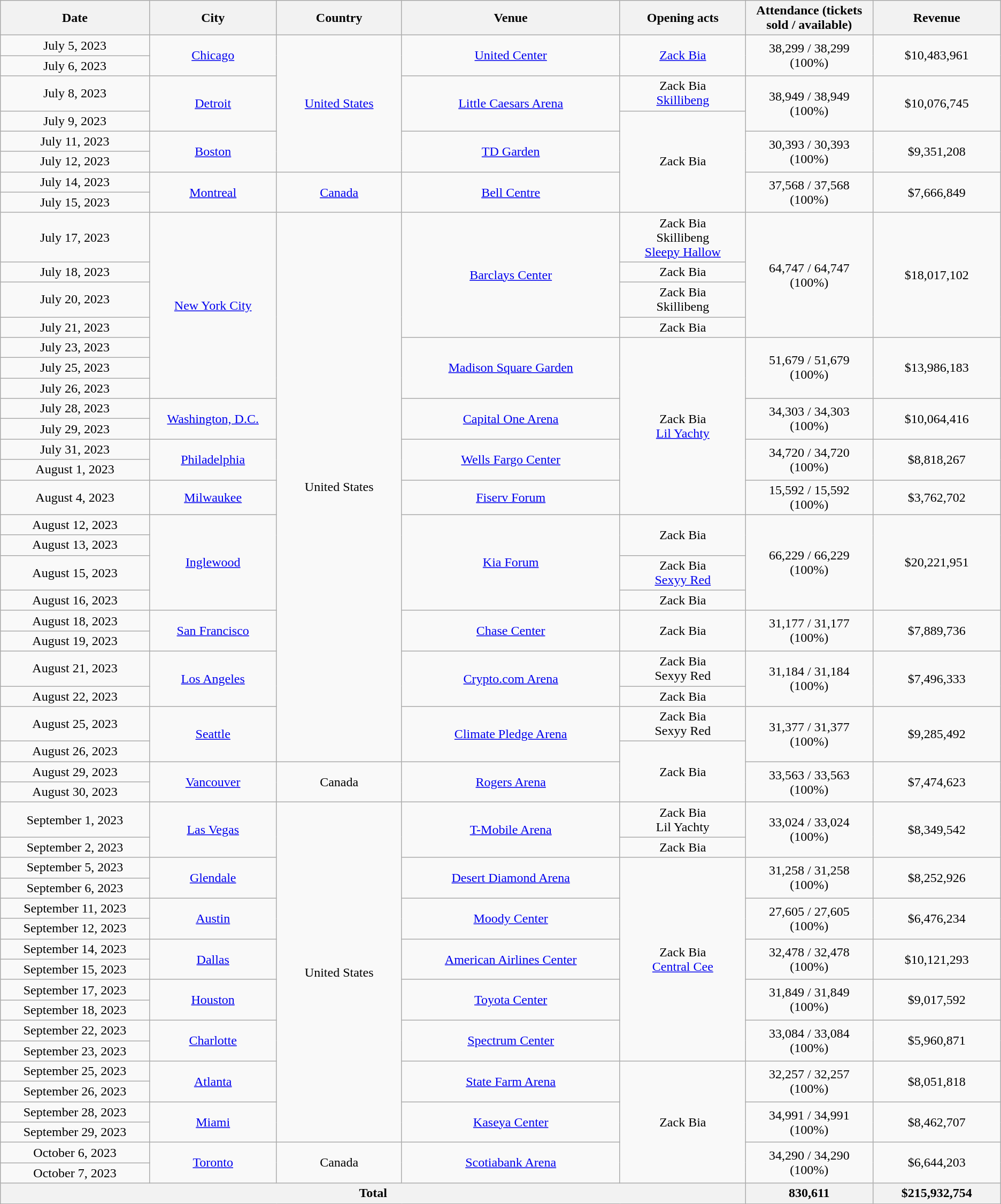<table class="wikitable plainrowheaders" style="text-align:center;">
<tr>
<th scope="col" style="width:12em;">Date</th>
<th scope="col" style="width:10em;">City</th>
<th scope="col" style="width:10em;">Country</th>
<th scope="col" style="width:18em;">Venue</th>
<th scope="col" style="width:10em;">Opening acts</th>
<th scope="col" style="width:10em;">Attendance (tickets sold / available)</th>
<th scope="col" style="width:10em;">Revenue</th>
</tr>
<tr>
<td>July 5, 2023</td>
<td rowspan="2"><a href='#'>Chicago</a></td>
<td rowspan="6"><a href='#'>United States</a></td>
<td rowspan="2"><a href='#'>United Center</a></td>
<td rowspan="2"><a href='#'>Zack Bia</a></td>
<td rowspan="2">38,299 / 38,299 (100%)</td>
<td rowspan="2">$10,483,961</td>
</tr>
<tr>
<td>July 6, 2023</td>
</tr>
<tr>
<td>July 8, 2023</td>
<td rowspan="2"><a href='#'>Detroit</a></td>
<td rowspan="2"><a href='#'>Little Caesars Arena</a></td>
<td>Zack Bia<br><a href='#'>Skillibeng</a></td>
<td rowspan="2">38,949 / 38,949 (100%)</td>
<td rowspan="2">$10,076,745</td>
</tr>
<tr>
<td>July 9, 2023</td>
<td rowspan="5">Zack Bia</td>
</tr>
<tr>
<td>July 11, 2023</td>
<td rowspan="2"><a href='#'>Boston</a></td>
<td rowspan="2"><a href='#'>TD Garden</a></td>
<td rowspan="2">30,393 / 30,393 (100%)</td>
<td rowspan="2">$9,351,208</td>
</tr>
<tr>
<td>July 12, 2023</td>
</tr>
<tr>
<td>July 14, 2023</td>
<td rowspan="2"><a href='#'>Montreal</a></td>
<td rowspan="2"><a href='#'>Canada</a></td>
<td rowspan="2"><a href='#'>Bell Centre</a></td>
<td rowspan="2">37,568 / 37,568 (100%)</td>
<td rowspan="2">$7,666,849</td>
</tr>
<tr>
<td>July 15, 2023</td>
</tr>
<tr>
<td>July 17, 2023</td>
<td rowspan="7"><a href='#'>New York City</a></td>
<td rowspan="22">United States</td>
<td rowspan="4"><a href='#'>Barclays Center</a></td>
<td>Zack Bia<br>Skillibeng<br><a href='#'>Sleepy Hallow</a></td>
<td rowspan="4">64,747 / 64,747 (100%)</td>
<td rowspan="4">$18,017,102</td>
</tr>
<tr>
<td>July 18, 2023</td>
<td>Zack Bia</td>
</tr>
<tr>
<td>July 20, 2023</td>
<td>Zack Bia<br>Skillibeng</td>
</tr>
<tr>
<td>July 21, 2023</td>
<td>Zack Bia</td>
</tr>
<tr>
<td>July 23, 2023</td>
<td rowspan="3"><a href='#'>Madison Square Garden</a></td>
<td rowspan="8">Zack Bia<br><a href='#'>Lil Yachty</a></td>
<td rowspan="3">51,679 / 51,679 (100%)</td>
<td rowspan="3">$13,986,183</td>
</tr>
<tr>
<td>July 25, 2023</td>
</tr>
<tr>
<td>July 26, 2023</td>
</tr>
<tr>
<td>July 28, 2023</td>
<td rowspan="2"><a href='#'>Washington, D.C.</a></td>
<td rowspan="2"><a href='#'>Capital One Arena</a></td>
<td rowspan="2">34,303 / 34,303 (100%)</td>
<td rowspan="2">$10,064,416</td>
</tr>
<tr>
<td>July 29, 2023</td>
</tr>
<tr>
<td>July 31, 2023</td>
<td rowspan="2"><a href='#'>Philadelphia</a></td>
<td rowspan="2"><a href='#'>Wells Fargo Center</a></td>
<td rowspan="2">34,720 / 34,720 (100%)</td>
<td rowspan="2">$8,818,267</td>
</tr>
<tr>
<td>August 1, 2023</td>
</tr>
<tr>
<td>August 4, 2023</td>
<td><a href='#'>Milwaukee</a></td>
<td><a href='#'>Fiserv Forum</a></td>
<td>15,592 / 15,592 (100%)</td>
<td>$3,762,702</td>
</tr>
<tr>
<td>August 12, 2023</td>
<td rowspan="4"><a href='#'>Inglewood</a></td>
<td rowspan="4"><a href='#'>Kia Forum</a></td>
<td rowspan="2">Zack Bia</td>
<td rowspan="4">66,229 / 66,229 (100%)</td>
<td rowspan="4">$20,221,951</td>
</tr>
<tr>
<td>August 13, 2023</td>
</tr>
<tr>
<td>August 15, 2023</td>
<td>Zack Bia<br><a href='#'>Sexyy Red</a></td>
</tr>
<tr>
<td>August 16, 2023</td>
<td>Zack Bia</td>
</tr>
<tr>
<td>August 18, 2023</td>
<td rowspan="2"><a href='#'>San Francisco</a></td>
<td rowspan="2"><a href='#'>Chase Center</a></td>
<td rowspan="2">Zack Bia</td>
<td rowspan="2">31,177 / 31,177 (100%)</td>
<td rowspan="2">$7,889,736</td>
</tr>
<tr>
<td>August 19, 2023</td>
</tr>
<tr>
<td>August 21, 2023</td>
<td rowspan="2"><a href='#'>Los Angeles</a></td>
<td rowspan="2"><a href='#'>Crypto.com Arena</a></td>
<td>Zack Bia<br>Sexyy Red</td>
<td rowspan="2">31,184 / 31,184 (100%)</td>
<td rowspan="2">$7,496,333</td>
</tr>
<tr>
<td>August 22, 2023</td>
<td>Zack Bia</td>
</tr>
<tr>
<td>August 25, 2023</td>
<td rowspan="2"><a href='#'>Seattle</a></td>
<td rowspan="2"><a href='#'>Climate Pledge Arena</a></td>
<td>Zack Bia<br>Sexyy Red</td>
<td rowspan="2">31,377 / 31,377 (100%)</td>
<td rowspan="2">$9,285,492</td>
</tr>
<tr>
<td>August 26, 2023</td>
<td rowspan="3">Zack Bia</td>
</tr>
<tr>
<td>August 29, 2023</td>
<td rowspan="2"><a href='#'>Vancouver</a></td>
<td rowspan="2">Canada</td>
<td rowspan="2"><a href='#'>Rogers Arena</a></td>
<td rowspan="2">33,563 / 33,563 (100%)</td>
<td rowspan="2">$7,474,623</td>
</tr>
<tr>
<td>August 30, 2023</td>
</tr>
<tr>
<td>September 1, 2023</td>
<td rowspan="2"><a href='#'>Las Vegas</a></td>
<td rowspan="16">United States</td>
<td rowspan="2"><a href='#'>T-Mobile Arena</a></td>
<td>Zack Bia<br>Lil Yachty</td>
<td rowspan="2">33,024 / 33,024 (100%)</td>
<td rowspan="2">$8,349,542</td>
</tr>
<tr>
<td>September 2, 2023</td>
<td>Zack Bia</td>
</tr>
<tr>
<td>September 5, 2023</td>
<td rowspan="2"><a href='#'>Glendale</a></td>
<td rowspan="2"><a href='#'>Desert Diamond Arena</a></td>
<td rowspan="10">Zack Bia<br><a href='#'>Central Cee</a></td>
<td rowspan="2">31,258 / 31,258 (100%)</td>
<td rowspan="2">$8,252,926</td>
</tr>
<tr>
<td>September 6, 2023</td>
</tr>
<tr>
<td>September 11, 2023</td>
<td rowspan="2"><a href='#'>Austin</a></td>
<td rowspan="2"><a href='#'>Moody Center</a></td>
<td rowspan="2">27,605 / 27,605 (100%)</td>
<td rowspan="2">$6,476,234</td>
</tr>
<tr>
<td>September 12, 2023</td>
</tr>
<tr>
<td>September 14, 2023</td>
<td rowspan="2"><a href='#'>Dallas</a></td>
<td rowspan="2"><a href='#'>American Airlines Center</a></td>
<td rowspan="2">32,478 / 32,478 (100%)</td>
<td rowspan="2">$10,121,293</td>
</tr>
<tr>
<td>September 15, 2023</td>
</tr>
<tr>
<td>September 17, 2023</td>
<td rowspan="2"><a href='#'>Houston</a></td>
<td rowspan="2"><a href='#'>Toyota Center</a></td>
<td rowspan="2">31,849 / 31,849 (100%)</td>
<td rowspan="2">$9,017,592</td>
</tr>
<tr>
<td>September 18, 2023</td>
</tr>
<tr>
<td>September 22, 2023</td>
<td rowspan="2"><a href='#'>Charlotte</a></td>
<td rowspan="2"><a href='#'>Spectrum Center</a></td>
<td rowspan="2">33,084 / 33,084 (100%)</td>
<td rowspan="2">$5,960,871</td>
</tr>
<tr>
<td>September 23, 2023</td>
</tr>
<tr>
<td>September 25, 2023</td>
<td rowspan="2"><a href='#'>Atlanta</a></td>
<td rowspan="2"><a href='#'>State Farm Arena</a></td>
<td rowspan="6">Zack Bia</td>
<td rowspan="2">32,257 / 32,257 (100%)</td>
<td rowspan="2">$8,051,818</td>
</tr>
<tr>
<td>September 26, 2023</td>
</tr>
<tr>
<td>September 28, 2023</td>
<td rowspan="2"><a href='#'>Miami</a></td>
<td rowspan="2"><a href='#'>Kaseya Center</a></td>
<td rowspan="2">34,991 / 34,991 (100%)</td>
<td rowspan="2">$8,462,707</td>
</tr>
<tr>
<td>September 29, 2023</td>
</tr>
<tr>
<td>October 6, 2023</td>
<td rowspan="2"><a href='#'>Toronto</a></td>
<td rowspan="2">Canada</td>
<td rowspan="2"><a href='#'>Scotiabank Arena</a></td>
<td rowspan="2">34,290 / 34,290 (100%)</td>
<td rowspan="2">$6,644,203</td>
</tr>
<tr>
<td>October 7, 2023</td>
</tr>
<tr>
<th colspan="5">Total</th>
<th>830,611</th>
<th>$215,932,754</th>
</tr>
</table>
